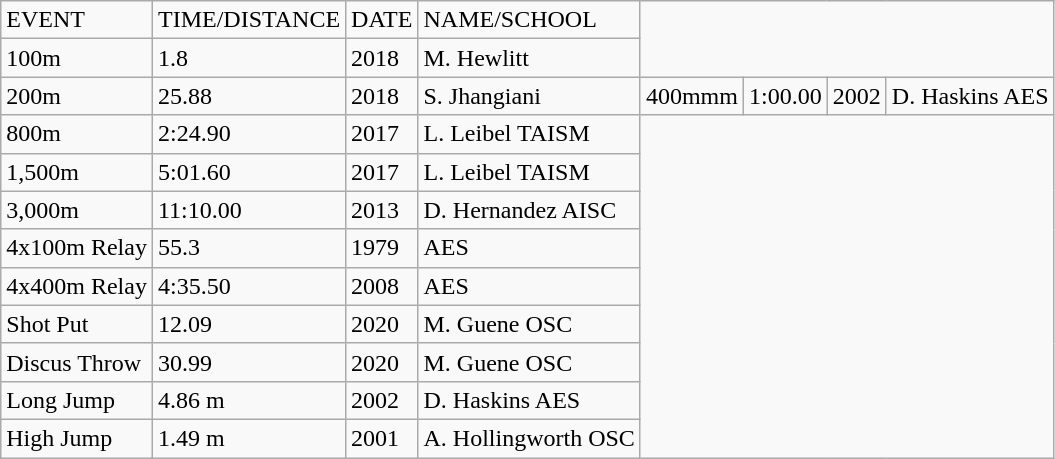<table class="wikitable">
<tr>
<td>EVENT</td>
<td>TIME/DISTANCE</td>
<td>DATE</td>
<td>NAME/SCHOOL</td>
</tr>
<tr>
<td>100m</td>
<td>1.8</td>
<td>2018</td>
<td>M. Hewlitt</td>
</tr>
<tr>
<td>200m</td>
<td>25.88</td>
<td>2018</td>
<td>S. Jhangiani</td>
<td>400mmm</td>
<td>1:00.00</td>
<td>2002</td>
<td>D. Haskins AES</td>
</tr>
<tr>
<td>800m</td>
<td>2:24.90</td>
<td>2017</td>
<td>L. Leibel TAISM</td>
</tr>
<tr>
<td>1,500m</td>
<td>5:01.60</td>
<td>2017</td>
<td>L. Leibel TAISM</td>
</tr>
<tr>
<td>3,000m</td>
<td>11:10.00</td>
<td>2013</td>
<td>D. Hernandez AISC</td>
</tr>
<tr>
<td>4x100m Relay</td>
<td>55.3</td>
<td>1979</td>
<td>AES</td>
</tr>
<tr>
<td>4x400m Relay</td>
<td>4:35.50</td>
<td>2008</td>
<td>AES</td>
</tr>
<tr>
<td>Shot Put</td>
<td>12.09</td>
<td>2020</td>
<td>M. Guene OSC</td>
</tr>
<tr>
<td>Discus Throw</td>
<td>30.99</td>
<td>2020</td>
<td>M. Guene OSC</td>
</tr>
<tr>
<td>Long Jump</td>
<td>4.86 m</td>
<td>2002</td>
<td>D. Haskins AES</td>
</tr>
<tr>
<td>High Jump</td>
<td>1.49 m</td>
<td>2001</td>
<td>A. Hollingworth OSC</td>
</tr>
</table>
